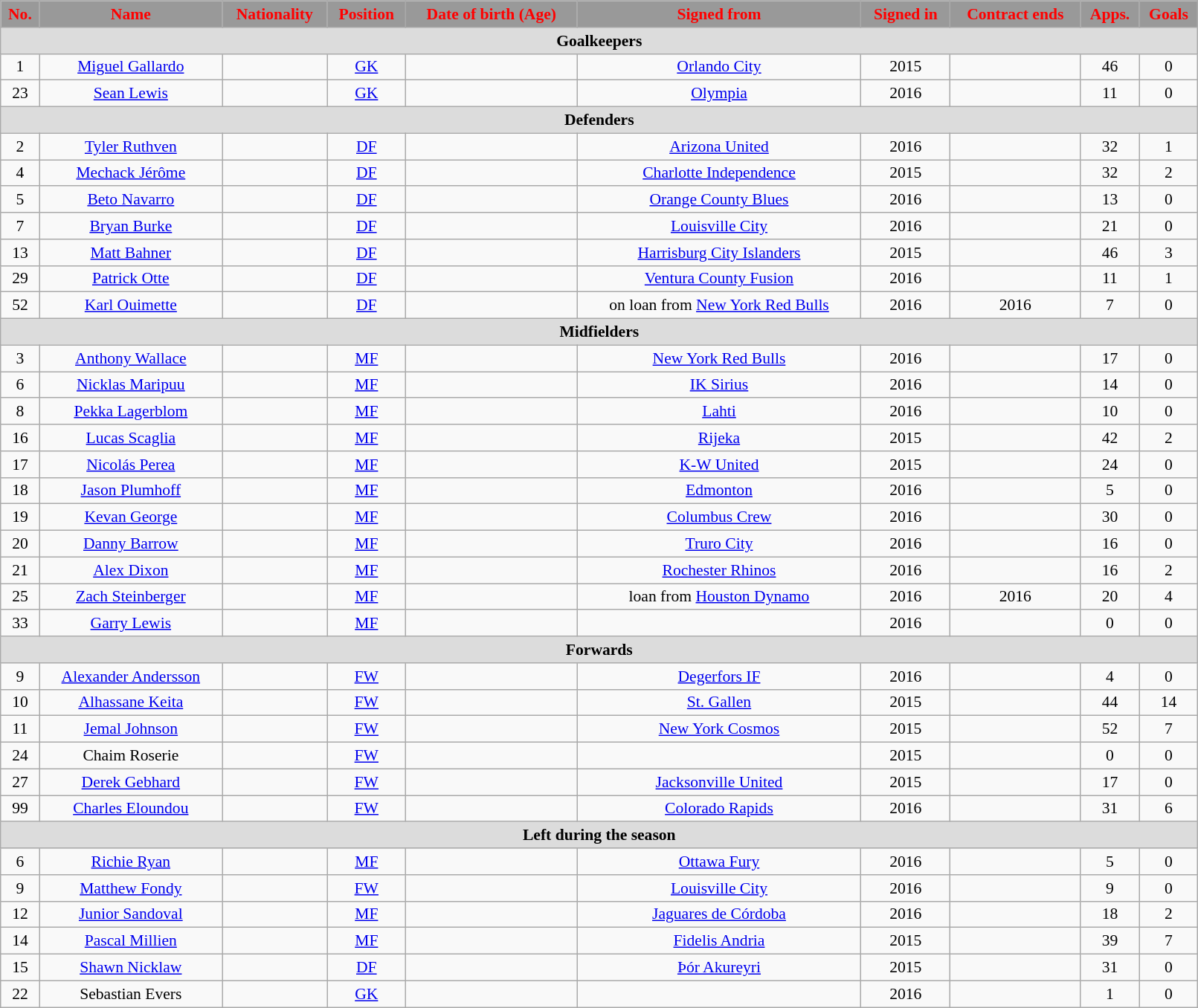<table class="wikitable"  style="text-align:center; font-size:90%; width:85%;">
<tr>
<th style="background:#999; color:red; text-align:center;">No.</th>
<th style="background:#999; color:red; text-align:center;">Name</th>
<th style="background:#999; color:red; text-align:center;">Nationality</th>
<th style="background:#999; color:red; text-align:center;">Position</th>
<th style="background:#999; color:red; text-align:center;">Date of birth (Age)</th>
<th style="background:#999; color:red; text-align:center;">Signed from</th>
<th style="background:#999; color:red; text-align:center;">Signed in</th>
<th style="background:#999; color:red; text-align:center;">Contract ends</th>
<th style="background:#999; color:red; text-align:center;">Apps.</th>
<th style="background:#999; color:red; text-align:center;">Goals</th>
</tr>
<tr>
<th colspan="11"  style="background:#dcdcdc; text-align:center;">Goalkeepers</th>
</tr>
<tr>
<td>1</td>
<td><a href='#'>Miguel Gallardo</a></td>
<td></td>
<td><a href='#'>GK</a></td>
<td></td>
<td><a href='#'>Orlando City</a></td>
<td>2015</td>
<td></td>
<td>46</td>
<td>0</td>
</tr>
<tr>
<td>23</td>
<td><a href='#'>Sean Lewis</a></td>
<td></td>
<td><a href='#'>GK</a></td>
<td></td>
<td> <a href='#'>Olympia</a></td>
<td>2016</td>
<td></td>
<td>11</td>
<td>0</td>
</tr>
<tr>
<th colspan="11"  style="background:#dcdcdc; text-align:center;">Defenders</th>
</tr>
<tr>
<td>2</td>
<td><a href='#'>Tyler Ruthven</a></td>
<td></td>
<td><a href='#'>DF</a></td>
<td></td>
<td><a href='#'>Arizona United</a></td>
<td>2016</td>
<td></td>
<td>32</td>
<td>1</td>
</tr>
<tr>
<td>4</td>
<td><a href='#'>Mechack Jérôme</a></td>
<td></td>
<td><a href='#'>DF</a></td>
<td></td>
<td><a href='#'>Charlotte Independence</a></td>
<td>2015</td>
<td></td>
<td>32</td>
<td>2</td>
</tr>
<tr>
<td>5</td>
<td><a href='#'>Beto Navarro</a></td>
<td></td>
<td><a href='#'>DF</a></td>
<td></td>
<td><a href='#'>Orange County Blues</a></td>
<td>2016</td>
<td></td>
<td>13</td>
<td>0</td>
</tr>
<tr>
<td>7</td>
<td><a href='#'>Bryan Burke</a></td>
<td></td>
<td><a href='#'>DF</a></td>
<td></td>
<td><a href='#'>Louisville City</a></td>
<td>2016</td>
<td></td>
<td>21</td>
<td>0</td>
</tr>
<tr>
<td>13</td>
<td><a href='#'>Matt Bahner</a></td>
<td></td>
<td><a href='#'>DF</a></td>
<td></td>
<td><a href='#'>Harrisburg City Islanders</a></td>
<td>2015</td>
<td></td>
<td>46</td>
<td>3</td>
</tr>
<tr>
<td>29</td>
<td><a href='#'>Patrick Otte</a></td>
<td></td>
<td><a href='#'>DF</a></td>
<td></td>
<td><a href='#'>Ventura County Fusion</a></td>
<td>2016</td>
<td></td>
<td>11</td>
<td>1</td>
</tr>
<tr>
<td>52</td>
<td><a href='#'>Karl Ouimette</a></td>
<td></td>
<td><a href='#'>DF</a></td>
<td></td>
<td>on loan from  <a href='#'>New York Red Bulls</a></td>
<td>2016</td>
<td>2016</td>
<td>7</td>
<td>0</td>
</tr>
<tr>
<th colspan="11"  style="background:#dcdcdc; text-align:center;">Midfielders</th>
</tr>
<tr>
<td>3</td>
<td><a href='#'>Anthony Wallace</a></td>
<td></td>
<td><a href='#'>MF</a></td>
<td></td>
<td><a href='#'>New York Red Bulls</a></td>
<td>2016</td>
<td></td>
<td>17</td>
<td>0</td>
</tr>
<tr>
<td>6</td>
<td><a href='#'>Nicklas Maripuu</a></td>
<td></td>
<td><a href='#'>MF</a></td>
<td></td>
<td> <a href='#'>IK Sirius</a></td>
<td>2016</td>
<td></td>
<td>14</td>
<td>0</td>
</tr>
<tr>
<td>8</td>
<td><a href='#'>Pekka Lagerblom</a></td>
<td></td>
<td><a href='#'>MF</a></td>
<td></td>
<td> <a href='#'>Lahti</a></td>
<td>2016</td>
<td></td>
<td>10</td>
<td>0</td>
</tr>
<tr>
<td>16</td>
<td><a href='#'>Lucas Scaglia</a></td>
<td></td>
<td><a href='#'>MF</a></td>
<td></td>
<td> <a href='#'>Rijeka</a></td>
<td>2015</td>
<td></td>
<td>42</td>
<td>2</td>
</tr>
<tr>
<td>17</td>
<td><a href='#'>Nicolás Perea</a></td>
<td></td>
<td><a href='#'>MF</a></td>
<td></td>
<td><a href='#'>K-W United</a></td>
<td>2015</td>
<td></td>
<td>24</td>
<td>0</td>
</tr>
<tr>
<td>18</td>
<td><a href='#'>Jason Plumhoff</a></td>
<td></td>
<td><a href='#'>MF</a></td>
<td></td>
<td><a href='#'>Edmonton</a></td>
<td>2016</td>
<td></td>
<td>5</td>
<td>0</td>
</tr>
<tr>
<td>19</td>
<td><a href='#'>Kevan George</a></td>
<td></td>
<td><a href='#'>MF</a></td>
<td></td>
<td><a href='#'>Columbus Crew</a></td>
<td>2016</td>
<td></td>
<td>30</td>
<td>0</td>
</tr>
<tr>
<td>20</td>
<td><a href='#'>Danny Barrow</a></td>
<td></td>
<td><a href='#'>MF</a></td>
<td></td>
<td><a href='#'>Truro City</a></td>
<td>2016</td>
<td></td>
<td>16</td>
<td>0</td>
</tr>
<tr>
<td>21</td>
<td><a href='#'>Alex Dixon</a></td>
<td></td>
<td><a href='#'>MF</a></td>
<td></td>
<td><a href='#'>Rochester Rhinos</a></td>
<td>2016</td>
<td></td>
<td>16</td>
<td>2</td>
</tr>
<tr>
<td>25</td>
<td><a href='#'>Zach Steinberger</a></td>
<td></td>
<td><a href='#'>MF</a></td>
<td></td>
<td>loan from  <a href='#'>Houston Dynamo</a></td>
<td>2016</td>
<td>2016</td>
<td>20</td>
<td>4</td>
</tr>
<tr>
<td>33</td>
<td><a href='#'>Garry Lewis</a></td>
<td></td>
<td><a href='#'>MF</a></td>
<td></td>
<td></td>
<td>2016</td>
<td></td>
<td>0</td>
<td>0</td>
</tr>
<tr>
<th colspan="11"  style="background:#dcdcdc; text-align:center;">Forwards</th>
</tr>
<tr>
<td>9</td>
<td><a href='#'>Alexander Andersson</a></td>
<td></td>
<td><a href='#'>FW</a></td>
<td></td>
<td> <a href='#'>Degerfors IF</a></td>
<td>2016</td>
<td></td>
<td>4</td>
<td>0</td>
</tr>
<tr>
<td>10</td>
<td><a href='#'>Alhassane Keita</a></td>
<td></td>
<td><a href='#'>FW</a></td>
<td></td>
<td> <a href='#'>St. Gallen</a></td>
<td>2015</td>
<td></td>
<td>44</td>
<td>14</td>
</tr>
<tr>
<td>11</td>
<td><a href='#'>Jemal Johnson</a></td>
<td></td>
<td><a href='#'>FW</a></td>
<td></td>
<td><a href='#'>New York Cosmos</a></td>
<td>2015</td>
<td></td>
<td>52</td>
<td>7</td>
</tr>
<tr>
<td>24</td>
<td>Chaim Roserie</td>
<td></td>
<td><a href='#'>FW</a></td>
<td></td>
<td></td>
<td>2015</td>
<td></td>
<td>0</td>
<td>0</td>
</tr>
<tr>
<td>27</td>
<td><a href='#'>Derek Gebhard</a></td>
<td></td>
<td><a href='#'>FW</a></td>
<td></td>
<td><a href='#'>Jacksonville United</a></td>
<td>2015</td>
<td></td>
<td>17</td>
<td>0</td>
</tr>
<tr>
<td>99</td>
<td><a href='#'>Charles Eloundou</a></td>
<td></td>
<td><a href='#'>FW</a></td>
<td></td>
<td><a href='#'>Colorado Rapids</a></td>
<td>2016</td>
<td></td>
<td>31</td>
<td>6</td>
</tr>
<tr>
<th colspan="11"  style="background:#dcdcdc; text-align:center;">Left during the season</th>
</tr>
<tr>
<td>6</td>
<td><a href='#'>Richie Ryan</a></td>
<td></td>
<td><a href='#'>MF</a></td>
<td></td>
<td><a href='#'>Ottawa Fury</a></td>
<td>2016</td>
<td></td>
<td>5</td>
<td>0</td>
</tr>
<tr>
<td>9</td>
<td><a href='#'>Matthew Fondy</a></td>
<td></td>
<td><a href='#'>FW</a></td>
<td></td>
<td><a href='#'>Louisville City</a></td>
<td>2016</td>
<td></td>
<td>9</td>
<td>0</td>
</tr>
<tr>
<td>12</td>
<td><a href='#'>Junior Sandoval</a></td>
<td></td>
<td><a href='#'>MF</a></td>
<td></td>
<td> <a href='#'>Jaguares de Córdoba</a></td>
<td>2016</td>
<td></td>
<td>18</td>
<td>2</td>
</tr>
<tr>
<td>14</td>
<td><a href='#'>Pascal Millien</a></td>
<td></td>
<td><a href='#'>MF</a></td>
<td></td>
<td> <a href='#'>Fidelis Andria</a></td>
<td>2015</td>
<td></td>
<td>39</td>
<td>7</td>
</tr>
<tr>
<td>15</td>
<td><a href='#'>Shawn Nicklaw</a></td>
<td></td>
<td><a href='#'>DF</a></td>
<td></td>
<td> <a href='#'>Þór Akureyri</a></td>
<td>2015</td>
<td></td>
<td>31</td>
<td>0</td>
</tr>
<tr>
<td>22</td>
<td>Sebastian Evers</td>
<td></td>
<td><a href='#'>GK</a></td>
<td></td>
<td></td>
<td>2016</td>
<td></td>
<td>1</td>
<td>0</td>
</tr>
</table>
